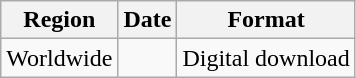<table class="wikitable">
<tr>
<th>Region</th>
<th>Date</th>
<th>Format</th>
</tr>
<tr>
<td rowspan="2">Worldwide</td>
<td></td>
<td>Digital download</td>
</tr>
</table>
